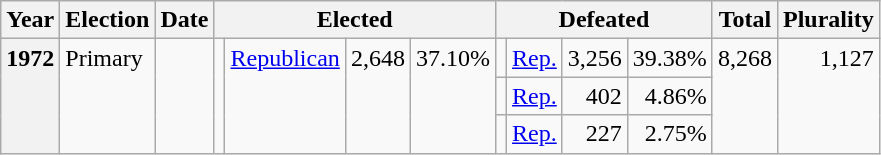<table class="wikitable">
<tr>
<th>Year</th>
<th>Election</th>
<th>Date</th>
<th colspan="4">Elected</th>
<th colspan="4">Defeated</th>
<th>Total</th>
<th>Plurality</th>
</tr>
<tr>
<th rowspan="3" valign="top">1972</th>
<td rowspan="3" valign="top">Primary</td>
<td rowspan="3" valign="top"></td>
<td rowspan="3" valign="top"></td>
<td rowspan="3" valign="top" ><a href='#'>Republican</a></td>
<td rowspan="3" valign="top" align="right">2,648</td>
<td rowspan="3" valign="top" align="right">37.10%</td>
<td valign="top"></td>
<td valign="top" ><a href='#'>Rep.</a></td>
<td valign="top" align="right">3,256</td>
<td valign="top" align="right">39.38%</td>
<td rowspan="3" valign="top" align="right">8,268</td>
<td rowspan="3" valign="top" align="right">1,127</td>
</tr>
<tr>
<td valign="top"></td>
<td valign="top" ><a href='#'>Rep.</a></td>
<td valign="top" align="right">402</td>
<td valign="top" align="right">4.86%</td>
</tr>
<tr>
<td valign="top"></td>
<td valign="top" ><a href='#'>Rep.</a></td>
<td valign="top" align="right">227</td>
<td valign="top" align="right">2.75%</td>
</tr>
</table>
